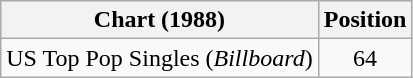<table class="wikitable">
<tr>
<th>Chart (1988)</th>
<th>Position</th>
</tr>
<tr>
<td>US Top Pop Singles (<em>Billboard</em>)</td>
<td style="text-align:center;">64</td>
</tr>
</table>
